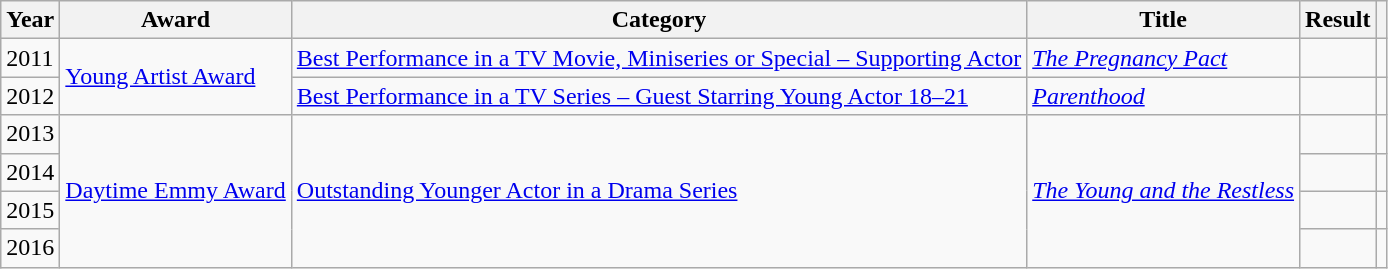<table class="wikitable sortable plainrowheaders">
<tr>
<th scope="col">Year</th>
<th scope="col">Award</th>
<th scope="col">Category</th>
<th scope="col">Title</th>
<th scope="col">Result</th>
<th scope="col" class="unsortable"></th>
</tr>
<tr>
<td>2011</td>
<td rowspan="2"><a href='#'>Young Artist Award</a></td>
<td><a href='#'>Best Performance in a TV Movie, Miniseries or Special – Supporting Actor</a></td>
<td><em><a href='#'>The Pregnancy Pact</a></em></td>
<td></td>
<td></td>
</tr>
<tr>
<td>2012</td>
<td><a href='#'>Best Performance in a TV Series – Guest Starring Young Actor 18–21</a></td>
<td><em><a href='#'>Parenthood</a></em></td>
<td></td>
<td></td>
</tr>
<tr>
<td>2013</td>
<td rowspan="4"><a href='#'>Daytime Emmy Award</a></td>
<td rowspan="4"><a href='#'>Outstanding Younger Actor in a Drama Series</a></td>
<td rowspan="4"><em><a href='#'>The Young and the Restless</a></em></td>
<td></td>
<td></td>
</tr>
<tr>
<td>2014</td>
<td></td>
<td></td>
</tr>
<tr>
<td>2015</td>
<td></td>
<td></td>
</tr>
<tr>
<td>2016</td>
<td></td>
<td></td>
</tr>
</table>
